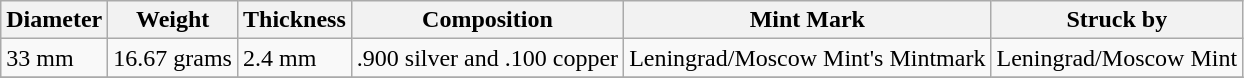<table class="wikitable">
<tr>
<th>Diameter</th>
<th>Weight</th>
<th>Thickness</th>
<th>Composition</th>
<th>Mint Mark</th>
<th>Struck by</th>
</tr>
<tr>
<td>33 mm</td>
<td>16.67 grams</td>
<td>2.4 mm</td>
<td>.900 silver and .100 copper</td>
<td>Leningrad/Moscow Mint's Mintmark</td>
<td>Leningrad/Moscow Mint</td>
</tr>
<tr>
</tr>
</table>
